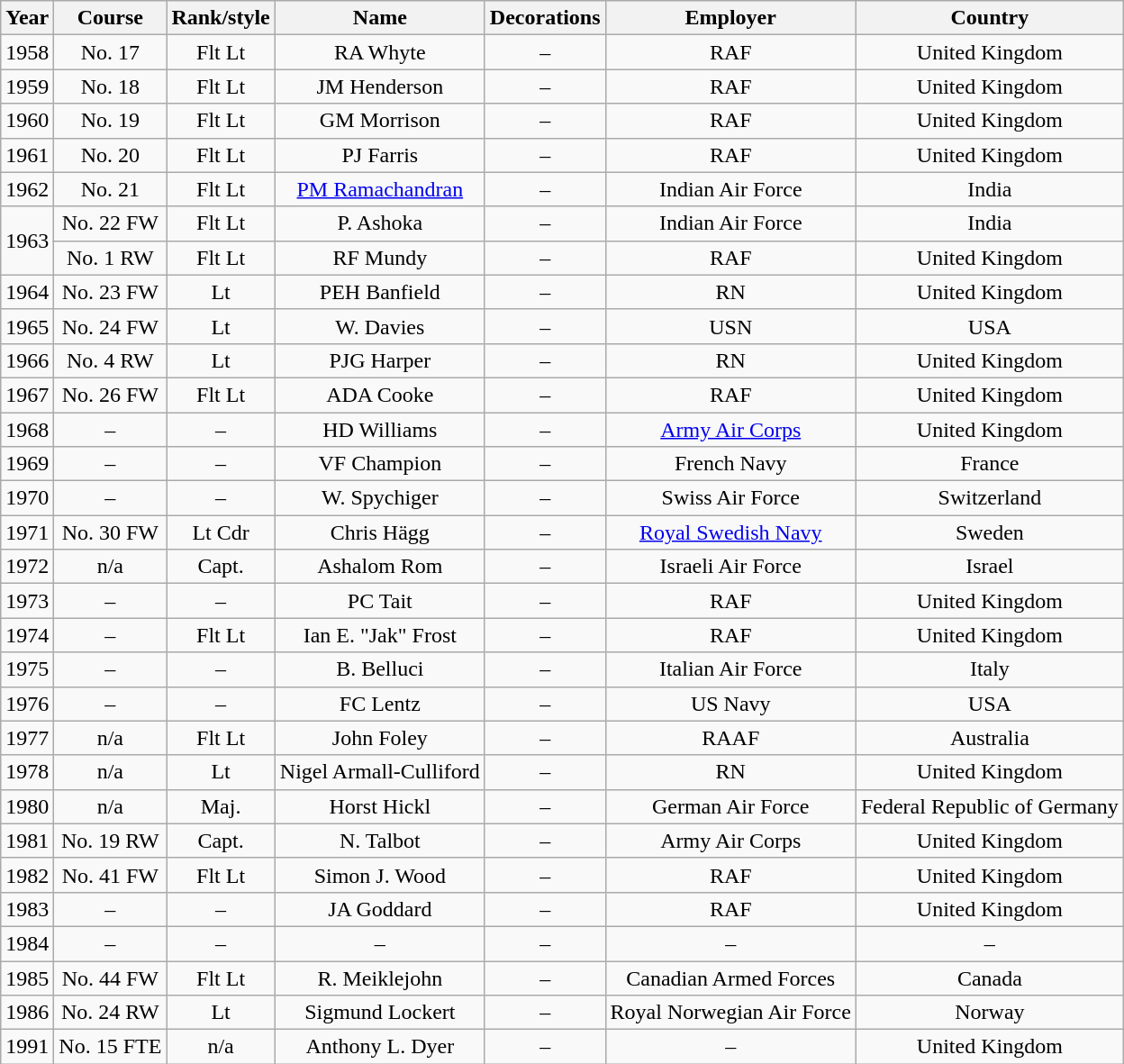<table class="wikitable collapsible collapsed" style="text-align:center;">
<tr>
<th>Year</th>
<th>Course</th>
<th>Rank/style</th>
<th>Name</th>
<th>Decorations</th>
<th>Employer</th>
<th>Country</th>
</tr>
<tr>
<td>1958</td>
<td>No. 17</td>
<td>Flt Lt</td>
<td>RA Whyte</td>
<td>–</td>
<td>RAF</td>
<td>United Kingdom</td>
</tr>
<tr>
<td>1959</td>
<td>No. 18</td>
<td>Flt Lt</td>
<td>JM Henderson</td>
<td>–</td>
<td>RAF</td>
<td>United Kingdom</td>
</tr>
<tr>
<td>1960</td>
<td>No. 19</td>
<td>Flt Lt</td>
<td>GM Morrison</td>
<td>–</td>
<td>RAF</td>
<td>United Kingdom</td>
</tr>
<tr>
<td>1961</td>
<td>No. 20</td>
<td>Flt Lt</td>
<td>PJ Farris</td>
<td>–</td>
<td>RAF</td>
<td>United Kingdom</td>
</tr>
<tr>
<td>1962</td>
<td>No. 21</td>
<td>Flt Lt</td>
<td><a href='#'>PM Ramachandran</a></td>
<td>–</td>
<td>Indian Air Force</td>
<td>India</td>
</tr>
<tr>
<td rowspan=2>1963</td>
<td>No. 22 FW</td>
<td>Flt Lt</td>
<td>P. Ashoka</td>
<td>–</td>
<td>Indian Air Force</td>
<td>India</td>
</tr>
<tr>
<td>No. 1 RW</td>
<td>Flt Lt</td>
<td>RF Mundy</td>
<td>–</td>
<td>RAF</td>
<td>United Kingdom</td>
</tr>
<tr>
<td>1964</td>
<td>No. 23 FW</td>
<td>Lt</td>
<td>PEH Banfield</td>
<td>–</td>
<td>RN</td>
<td>United Kingdom</td>
</tr>
<tr>
<td>1965</td>
<td>No. 24 FW</td>
<td>Lt</td>
<td>W. Davies</td>
<td>–</td>
<td>USN</td>
<td>USA</td>
</tr>
<tr>
<td>1966</td>
<td>No. 4 RW</td>
<td>Lt</td>
<td>PJG Harper</td>
<td>–</td>
<td>RN</td>
<td>United Kingdom</td>
</tr>
<tr>
<td>1967</td>
<td>No. 26 FW</td>
<td>Flt Lt</td>
<td>ADA Cooke</td>
<td>–</td>
<td>RAF</td>
<td>United Kingdom</td>
</tr>
<tr>
<td>1968</td>
<td>–</td>
<td>–</td>
<td>HD Williams</td>
<td>–</td>
<td><a href='#'>Army Air Corps</a></td>
<td>United Kingdom</td>
</tr>
<tr>
<td>1969</td>
<td>–</td>
<td>–</td>
<td>VF Champion</td>
<td>–</td>
<td>French Navy</td>
<td>France</td>
</tr>
<tr>
<td>1970</td>
<td>–</td>
<td>–</td>
<td>W. Spychiger</td>
<td>–</td>
<td>Swiss Air Force</td>
<td>Switzerland</td>
</tr>
<tr>
<td>1971</td>
<td>No. 30 FW</td>
<td>Lt Cdr</td>
<td>Chris Hägg</td>
<td>–</td>
<td><a href='#'>Royal Swedish Navy</a></td>
<td>Sweden</td>
</tr>
<tr>
<td>1972</td>
<td>n/a</td>
<td>Capt.</td>
<td>Ashalom Rom</td>
<td>–</td>
<td>Israeli Air Force</td>
<td>Israel</td>
</tr>
<tr>
<td>1973</td>
<td>–</td>
<td>–</td>
<td>PC Tait</td>
<td>–</td>
<td>RAF</td>
<td>United Kingdom</td>
</tr>
<tr>
<td>1974</td>
<td>–</td>
<td>Flt Lt</td>
<td>Ian E. "Jak" Frost</td>
<td>–</td>
<td>RAF</td>
<td>United Kingdom</td>
</tr>
<tr>
<td>1975</td>
<td>–</td>
<td>–</td>
<td>B. Belluci</td>
<td>–</td>
<td>Italian Air Force</td>
<td>Italy</td>
</tr>
<tr>
<td>1976</td>
<td>–</td>
<td>–</td>
<td>FC Lentz</td>
<td>–</td>
<td>US Navy</td>
<td>USA</td>
</tr>
<tr>
<td>1977</td>
<td>n/a</td>
<td>Flt Lt</td>
<td>John Foley</td>
<td>–</td>
<td>RAAF</td>
<td>Australia</td>
</tr>
<tr>
<td>1978</td>
<td>n/a</td>
<td>Lt</td>
<td>Nigel Armall-Culliford</td>
<td>–</td>
<td>RN</td>
<td>United Kingdom</td>
</tr>
<tr>
<td>1980</td>
<td>n/a</td>
<td>Maj.</td>
<td>Horst Hickl</td>
<td>–</td>
<td>German Air Force</td>
<td>Federal Republic of Germany</td>
</tr>
<tr>
<td>1981</td>
<td>No. 19 RW</td>
<td>Capt.</td>
<td>N. Talbot</td>
<td>–</td>
<td>Army Air Corps</td>
<td>United Kingdom</td>
</tr>
<tr>
<td>1982</td>
<td>No. 41 FW</td>
<td>Flt Lt</td>
<td>Simon J. Wood</td>
<td>–</td>
<td>RAF</td>
<td>United Kingdom</td>
</tr>
<tr>
<td>1983</td>
<td>–</td>
<td>–</td>
<td>JA Goddard</td>
<td>–</td>
<td>RAF</td>
<td>United Kingdom</td>
</tr>
<tr>
<td>1984</td>
<td>–</td>
<td>–</td>
<td>–</td>
<td>–</td>
<td>–</td>
<td>–</td>
</tr>
<tr>
<td>1985</td>
<td>No. 44 FW</td>
<td>Flt Lt</td>
<td>R. Meiklejohn</td>
<td>–</td>
<td>Canadian Armed Forces</td>
<td>Canada</td>
</tr>
<tr>
<td>1986</td>
<td>No. 24 RW</td>
<td>Lt</td>
<td>Sigmund Lockert</td>
<td>–</td>
<td>Royal Norwegian Air Force</td>
<td>Norway</td>
</tr>
<tr>
<td>1991</td>
<td>No. 15 FTE</td>
<td>n/a</td>
<td>Anthony L. Dyer</td>
<td>–</td>
<td>–</td>
<td>United Kingdom</td>
</tr>
</table>
